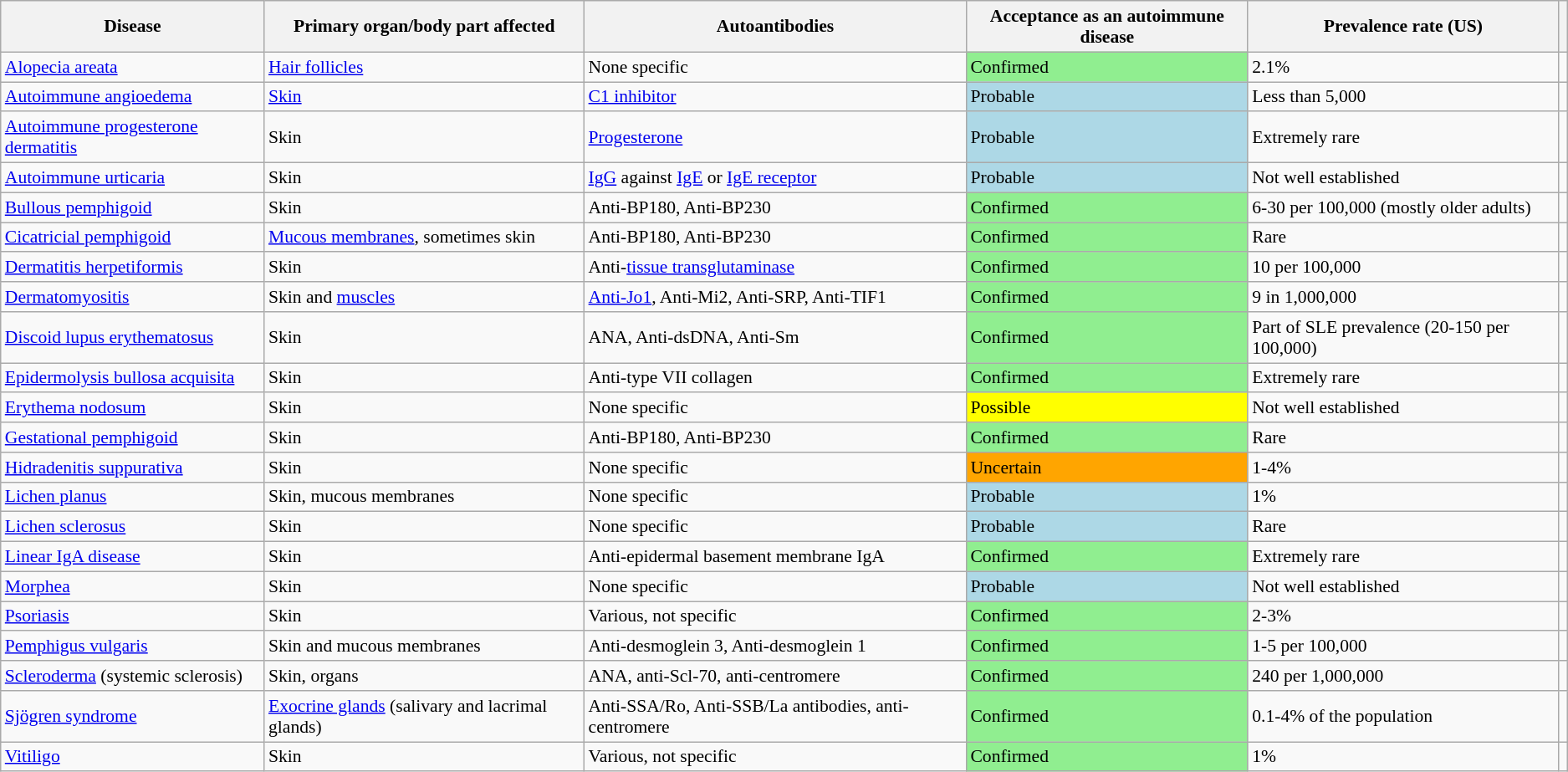<table class="wikitable sortable" style="font-size: 90%;">
<tr>
<th scope="col">Disease</th>
<th scope="col">Primary organ/body part affected</th>
<th scope="col">Autoantibodies</th>
<th scope="col">Acceptance as an autoimmune disease</th>
<th scope="col">Prevalence rate (US)</th>
<th scope="col"></th>
</tr>
<tr>
<td><a href='#'>Alopecia areata</a></td>
<td><a href='#'>Hair follicles</a></td>
<td>None specific</td>
<td bgcolor="lightgreen">Confirmed</td>
<td>2.1%</td>
<td></td>
</tr>
<tr>
<td><a href='#'>Autoimmune angioedema</a></td>
<td><a href='#'>Skin</a></td>
<td><a href='#'>C1 inhibitor</a></td>
<td bgcolor="lightblue">Probable</td>
<td>Less than 5,000</td>
<td></td>
</tr>
<tr>
<td><a href='#'>Autoimmune progesterone dermatitis</a></td>
<td>Skin</td>
<td><a href='#'>Progesterone</a></td>
<td bgcolor="lightblue">Probable</td>
<td>Extremely rare</td>
<td></td>
</tr>
<tr>
<td><a href='#'>Autoimmune urticaria</a></td>
<td>Skin</td>
<td><a href='#'>IgG</a> against <a href='#'>IgE</a> or <a href='#'>IgE receptor</a></td>
<td bgcolor="lightblue">Probable</td>
<td>Not well established</td>
<td></td>
</tr>
<tr>
<td><a href='#'>Bullous pemphigoid</a></td>
<td>Skin</td>
<td>Anti-BP180, Anti-BP230</td>
<td bgcolor="lightgreen">Confirmed</td>
<td>6-30 per 100,000 (mostly older adults)</td>
<td></td>
</tr>
<tr>
<td><a href='#'>Cicatricial pemphigoid</a></td>
<td><a href='#'>Mucous membranes</a>, sometimes skin</td>
<td>Anti-BP180, Anti-BP230</td>
<td bgcolor="lightgreen">Confirmed</td>
<td>Rare</td>
<td></td>
</tr>
<tr>
<td><a href='#'>Dermatitis herpetiformis</a></td>
<td>Skin</td>
<td>Anti-<a href='#'>tissue transglutaminase</a></td>
<td bgcolor="lightgreen">Confirmed</td>
<td>10 per 100,000</td>
<td></td>
</tr>
<tr>
<td><a href='#'>Dermatomyositis</a></td>
<td>Skin and <a href='#'>muscles</a></td>
<td><a href='#'>Anti-Jo1</a>, Anti-Mi2, Anti-SRP, Anti-TIF1</td>
<td bgcolor="lightgreen">Confirmed</td>
<td>9 in 1,000,000</td>
<td></td>
</tr>
<tr>
<td><a href='#'>Discoid lupus erythematosus</a></td>
<td>Skin</td>
<td>ANA, Anti-dsDNA, Anti-Sm</td>
<td bgcolor="lightgreen">Confirmed</td>
<td>Part of SLE prevalence (20-150 per 100,000)</td>
<td></td>
</tr>
<tr>
<td><a href='#'>Epidermolysis bullosa acquisita</a></td>
<td>Skin</td>
<td>Anti-type VII collagen</td>
<td bgcolor="lightgreen">Confirmed</td>
<td>Extremely rare</td>
<td></td>
</tr>
<tr>
<td><a href='#'>Erythema nodosum</a></td>
<td>Skin</td>
<td>None specific</td>
<td bgcolor="yellow">Possible</td>
<td>Not well established</td>
<td></td>
</tr>
<tr>
<td><a href='#'>Gestational pemphigoid</a></td>
<td>Skin</td>
<td>Anti-BP180, Anti-BP230</td>
<td bgcolor="lightgreen">Confirmed</td>
<td>Rare</td>
<td></td>
</tr>
<tr>
<td><a href='#'>Hidradenitis suppurativa</a></td>
<td>Skin</td>
<td>None specific</td>
<td bgcolor="orange">Uncertain</td>
<td>1-4%</td>
<td></td>
</tr>
<tr>
<td><a href='#'>Lichen planus</a></td>
<td>Skin, mucous membranes</td>
<td>None specific</td>
<td bgcolor="lightblue">Probable</td>
<td>1%</td>
<td></td>
</tr>
<tr>
<td><a href='#'>Lichen sclerosus</a></td>
<td>Skin</td>
<td>None specific</td>
<td bgcolor="lightblue">Probable</td>
<td>Rare</td>
<td></td>
</tr>
<tr>
<td><a href='#'>Linear IgA disease</a></td>
<td>Skin</td>
<td>Anti-epidermal basement membrane IgA</td>
<td bgcolor="lightgreen">Confirmed</td>
<td>Extremely rare</td>
<td></td>
</tr>
<tr>
<td><a href='#'>Morphea</a></td>
<td>Skin</td>
<td>None specific</td>
<td bgcolor="lightblue">Probable</td>
<td>Not well established</td>
<td></td>
</tr>
<tr>
<td><a href='#'>Psoriasis</a></td>
<td>Skin</td>
<td>Various, not specific</td>
<td bgcolor="lightgreen">Confirmed</td>
<td>2-3%</td>
<td></td>
</tr>
<tr>
<td><a href='#'>Pemphigus vulgaris</a></td>
<td>Skin and mucous membranes</td>
<td>Anti-desmoglein 3, Anti-desmoglein 1</td>
<td bgcolor="lightgreen">Confirmed</td>
<td>1-5 per 100,000</td>
<td></td>
</tr>
<tr>
<td><a href='#'>Scleroderma</a> (systemic sclerosis)</td>
<td>Skin, organs</td>
<td>ANA, anti-Scl-70, anti-centromere</td>
<td bgcolor="lightgreen">Confirmed</td>
<td>240 per 1,000,000</td>
<td></td>
</tr>
<tr>
<td><a href='#'>Sjögren syndrome</a></td>
<td><a href='#'>Exocrine glands</a> (salivary and lacrimal glands)</td>
<td>Anti-SSA/Ro, Anti-SSB/La antibodies, anti-centromere</td>
<td bgcolor="lightgreen">Confirmed</td>
<td>0.1-4% of the population</td>
<td></td>
</tr>
<tr>
<td><a href='#'>Vitiligo</a></td>
<td>Skin</td>
<td>Various, not specific</td>
<td bgcolor="lightgreen">Confirmed</td>
<td>1%</td>
<td></td>
</tr>
</table>
